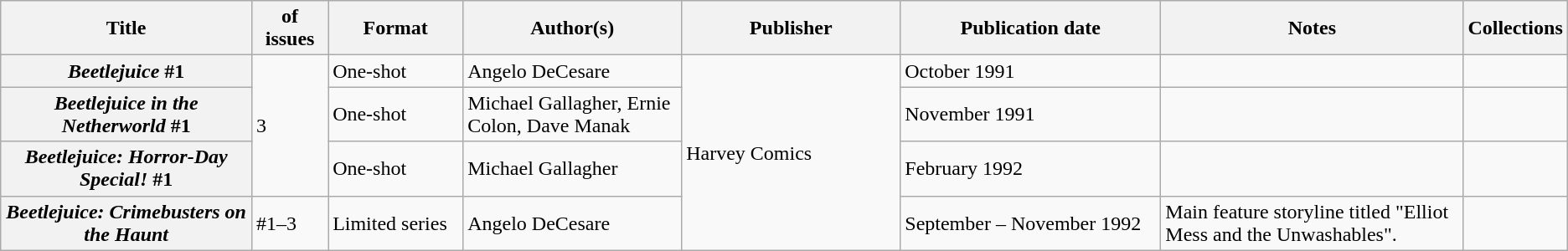<table class="wikitable">
<tr>
<th>Title</th>
<th style="width:40pt"> of issues</th>
<th style="width:75pt">Format</th>
<th style="width:125pt">Author(s)</th>
<th style="width:125pt">Publisher</th>
<th style="width:150pt">Publication date</th>
<th style="width:175pt">Notes</th>
<th>Collections</th>
</tr>
<tr>
<th><em>Beetlejuice</em> #1</th>
<td rowspan="3">3</td>
<td>One-shot</td>
<td>Angelo DeCesare</td>
<td rowspan="4">Harvey Comics</td>
<td>October 1991</td>
<td></td>
<td></td>
</tr>
<tr>
<th><em>Beetlejuice in the Netherworld</em> #1</th>
<td>One-shot</td>
<td>Michael Gallagher, Ernie Colon, Dave Manak</td>
<td>November 1991</td>
<td></td>
<td></td>
</tr>
<tr>
<th><em>Beetlejuice: Horror-Day Special!</em> #1</th>
<td>One-shot</td>
<td>Michael Gallagher</td>
<td>February 1992</td>
<td></td>
<td></td>
</tr>
<tr>
<th><em>Beetlejuice: Crimebusters on the Haunt</em></th>
<td>#1–3</td>
<td>Limited series</td>
<td>Angelo DeCesare</td>
<td>September – November 1992</td>
<td>Main feature storyline titled "Elliot Mess and the Unwashables".</td>
<td></td>
</tr>
</table>
